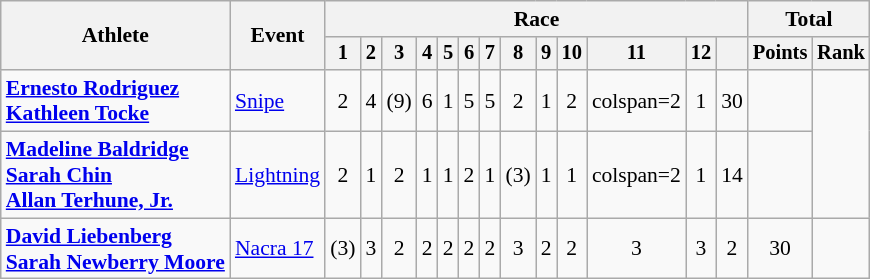<table class=wikitable style=font-size:90%;text-align:center>
<tr>
<th rowspan=2>Athlete</th>
<th rowspan=2>Event</th>
<th colspan=13>Race</th>
<th colspan=2>Total</th>
</tr>
<tr style=font-size:95%>
<th>1</th>
<th>2</th>
<th>3</th>
<th>4</th>
<th>5</th>
<th>6</th>
<th>7</th>
<th>8</th>
<th>9</th>
<th>10</th>
<th>11</th>
<th>12</th>
<th></th>
<th>Points</th>
<th>Rank</th>
</tr>
<tr>
<td align=left><strong><a href='#'>Ernesto Rodriguez</a><br><a href='#'>Kathleen Tocke</a></strong></td>
<td align=left><a href='#'>Snipe</a></td>
<td>2</td>
<td>4</td>
<td>(9)<br></td>
<td>6</td>
<td>1</td>
<td>5</td>
<td>5</td>
<td>2</td>
<td>1</td>
<td>2</td>
<td>colspan=2 </td>
<td>1</td>
<td>30</td>
<td></td>
</tr>
<tr>
<td align=left><strong><a href='#'>Madeline Baldridge</a><br><a href='#'>Sarah Chin</a><br><a href='#'>Allan Terhune, Jr.</a></strong></td>
<td align=left><a href='#'>Lightning</a></td>
<td>2</td>
<td>1</td>
<td>2</td>
<td>1</td>
<td>1</td>
<td>2</td>
<td>1</td>
<td>(3)</td>
<td>1</td>
<td>1</td>
<td>colspan=2 </td>
<td>1</td>
<td>14</td>
<td></td>
</tr>
<tr>
<td align=left><strong><a href='#'>David Liebenberg</a><br><a href='#'>Sarah Newberry Moore</a></strong></td>
<td align=left><a href='#'>Nacra 17</a></td>
<td>(3)</td>
<td>3</td>
<td>2</td>
<td>2</td>
<td>2</td>
<td>2</td>
<td>2</td>
<td>3</td>
<td>2</td>
<td>2</td>
<td>3</td>
<td>3</td>
<td>2</td>
<td>30</td>
<td></td>
</tr>
</table>
